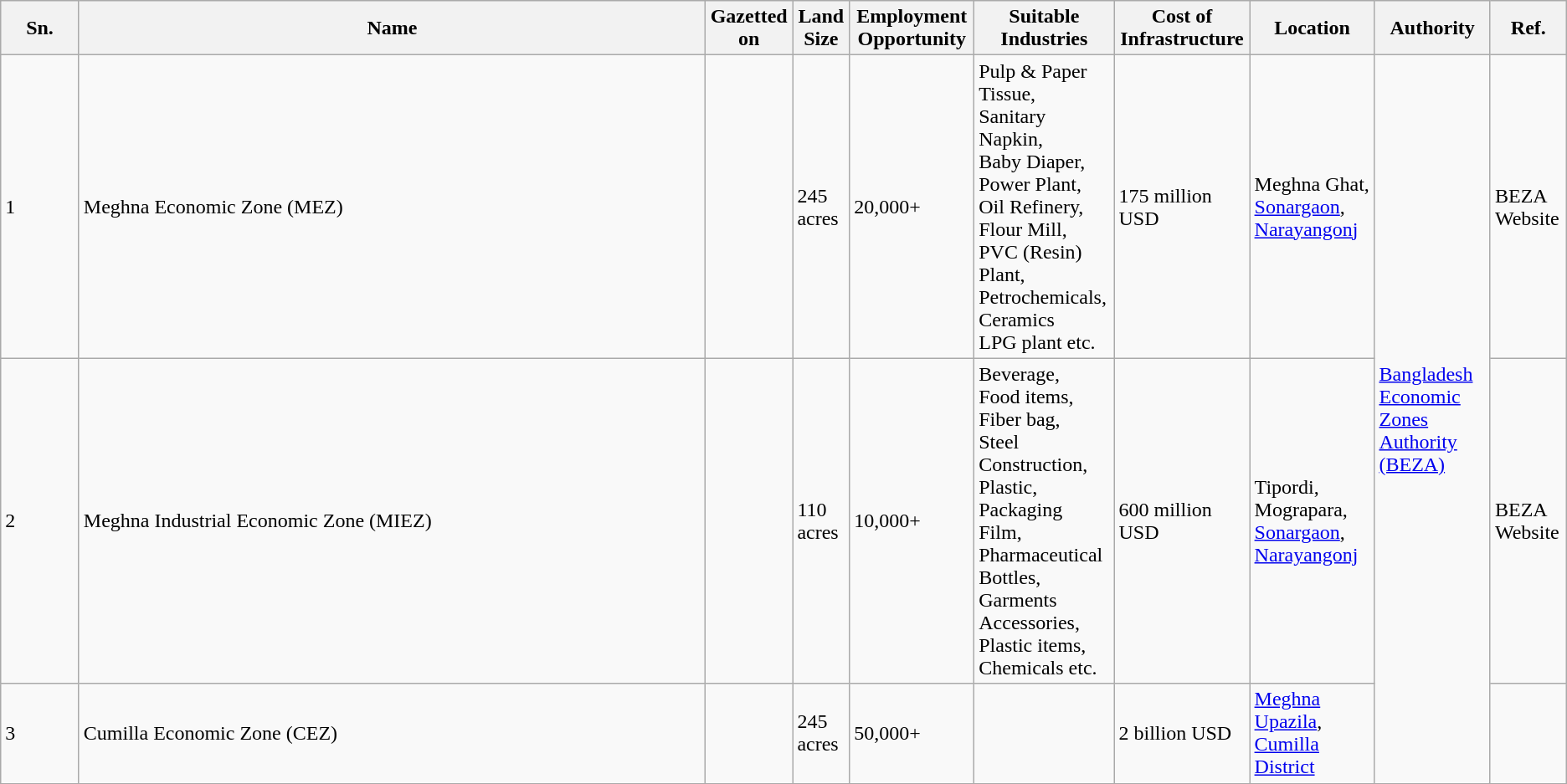<table class="wikitable">
<tr>
<th width="5%">Sn.</th>
<th width="40%">Name</th>
<th>Gazetted on</th>
<th>Land Size</th>
<th>Employment Opportunity</th>
<th>Suitable Industries</th>
<th>Cost of Infrastructure</th>
<th>Location</th>
<th>Authority</th>
<th>Ref.</th>
</tr>
<tr>
<td>1</td>
<td>Meghna Economic Zone (MEZ)</td>
<td></td>
<td>245 acres</td>
<td>20,000+</td>
<td>Pulp & Paper<br>Tissue,<br>Sanitary Napkin,<br>Baby Diaper,<br>Power Plant,<br>Oil Refinery,<br>Flour Mill,<br>PVC (Resin) Plant,<br>Petrochemicals,<br>Ceramics<br>LPG plant etc.</td>
<td>175 million USD</td>
<td>Meghna Ghat, <a href='#'>Sonargaon</a>, <a href='#'>Narayangonj</a></td>
<td rowspan="3"><a href='#'>Bangladesh Economic Zones Authority (BEZA)</a></td>
<td>BEZA Website</td>
</tr>
<tr>
<td>2</td>
<td>Meghna Industrial Economic Zone (MIEZ)</td>
<td></td>
<td>110 acres</td>
<td>10,000+</td>
<td>Beverage,<br>Food items,<br>Fiber bag,<br>Steel Construction,<br>Plastic, Packaging Film,<br>Pharmaceutical Bottles,<br>Garments Accessories,<br>Plastic items,<br>Chemicals etc.</td>
<td>600 million USD</td>
<td>Tipordi, Mograpara, <a href='#'>Sonargaon</a>, <a href='#'>Narayangonj</a></td>
<td>BEZA Website</td>
</tr>
<tr>
<td>3</td>
<td>Cumilla Economic Zone (CEZ)</td>
<td></td>
<td>245 acres</td>
<td>50,000+</td>
<td></td>
<td>2 billion USD</td>
<td><a href='#'>Meghna Upazila</a>, <a href='#'>Cumilla District</a></td>
<td></td>
</tr>
<tr>
</tr>
</table>
